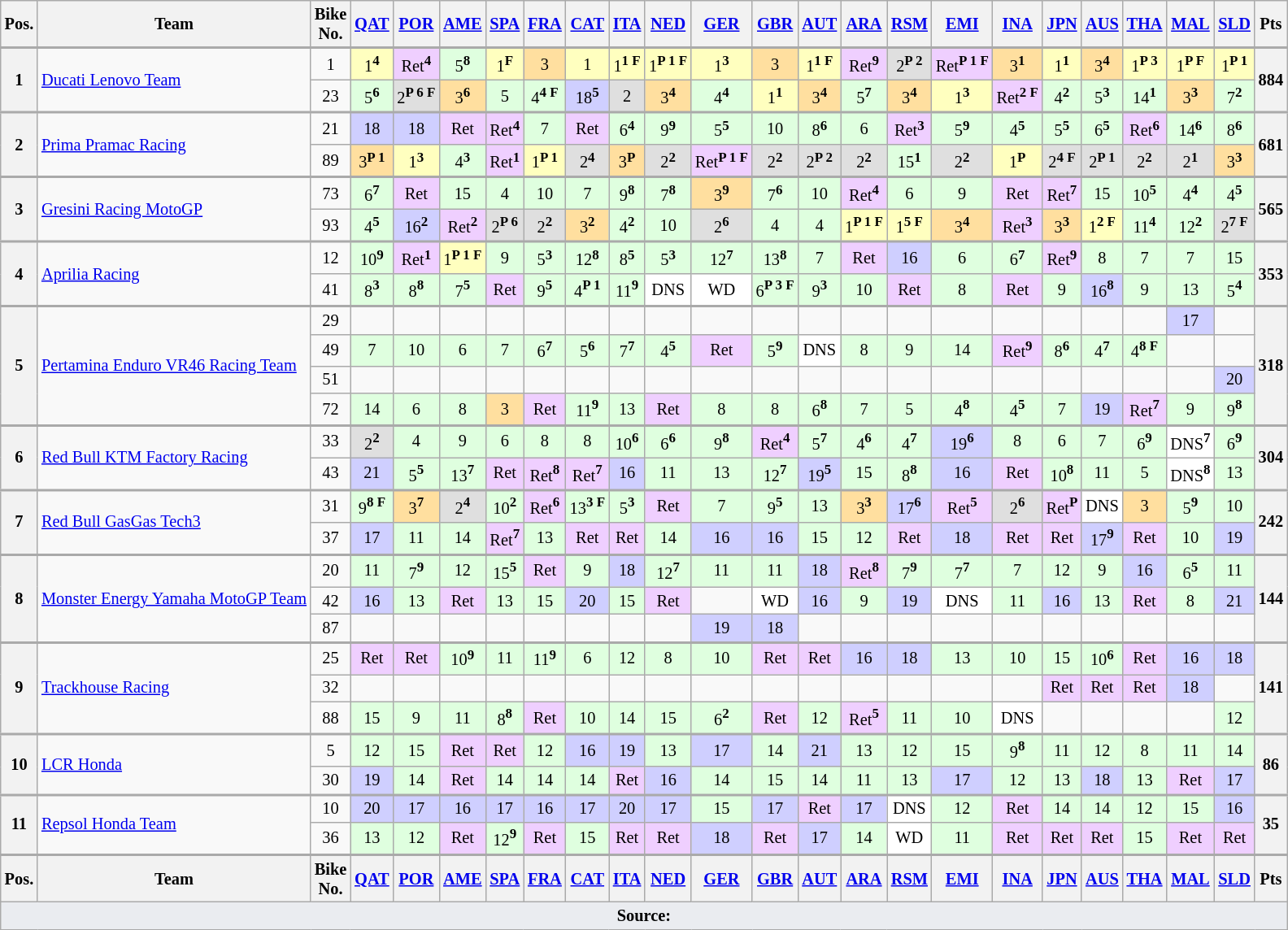<table class="wikitable" style="font-size: 85%; text-align:center">
<tr>
<th valign="middle">Pos.</th>
<th valign="middle">Team</th>
<th valign="middle">Bike<br>No.</th>
<th><a href='#'>QAT</a><br></th>
<th><a href='#'>POR</a><br></th>
<th><a href='#'>AME</a><br></th>
<th><a href='#'>SPA</a><br></th>
<th><a href='#'>FRA</a><br></th>
<th><a href='#'>CAT</a><br></th>
<th><a href='#'>ITA</a><br></th>
<th><a href='#'>NED</a><br></th>
<th><a href='#'>GER</a><br></th>
<th><a href='#'>GBR</a><br></th>
<th><a href='#'>AUT</a><br></th>
<th><a href='#'>ARA</a><br></th>
<th><a href='#'>RSM</a><br></th>
<th><a href='#'>EMI</a><br></th>
<th><a href='#'>INA</a><br></th>
<th><a href='#'>JPN</a><br></th>
<th><a href='#'>AUS</a><br></th>
<th><a href='#'>THA</a><br></th>
<th><a href='#'>MAL</a><br></th>
<th><a href='#'>SLD</a><br></th>
<th valign="middle">Pts</th>
</tr>
<tr style="border-top:2px solid #aaaaaa">
<th rowspan=2>1</th>
<td rowspan=2 align=left> <a href='#'>Ducati Lenovo Team</a></td>
<td>1</td>
<td style="background:#ffffbf;">1<strong><sup>4</sup></strong></td>
<td style="background:#efcfff;">Ret<strong><sup>4</sup></strong></td>
<td style="background:#dfffdf;">5<strong><sup>8</sup></strong></td>
<td style="background:#ffffbf;">1<strong><sup>F</sup></strong></td>
<td style="background:#ffdf9f;">3</td>
<td style="background:#ffffbf;">1</td>
<td style="background:#ffffbf;">1<strong><sup>1 F</sup></strong></td>
<td style="background:#ffffbf;" nowrap>1<strong><sup>P 1 F</sup></strong></td>
<td style="background:#ffffbf;">1<strong><sup>3</sup></strong></td>
<td style="background:#ffdf9f;">3</td>
<td style="background:#ffffbf;">1<strong><sup>1 F</sup></strong></td>
<td style="background:#efcfff;">Ret<strong><sup>9</sup></strong></td>
<td style="background:#dfdfdf;">2<strong><sup>P 2</sup></strong></td>
<td style="background:#efcfff;" nowrap>Ret<strong><sup>P 1 F</sup></strong></td>
<td style="background:#ffdf9f;">3<strong><sup>1</sup></strong></td>
<td style="background:#ffffbf;">1<strong><sup>1</sup></strong></td>
<td style="background:#ffdf9f;">3<strong><sup>4</sup></strong></td>
<td style="background:#ffffbf;">1<strong><sup>P 3</sup></strong></td>
<td style="background:#ffffbf;">1<strong><sup>P F</sup></strong></td>
<td style="background:#ffffbf;">1<strong><sup>P 1</sup></strong></td>
<th rowspan=2>884</th>
</tr>
<tr>
<td>23</td>
<td style="background:#dfffdf;">5<strong><sup>6</sup></strong></td>
<td style="background:#dfdfdf;" nowrap>2<strong><sup>P 6 F</sup></strong></td>
<td style="background:#ffdf9f;">3<strong><sup>6</sup></strong></td>
<td style="background:#dfffdf;">5</td>
<td style="background:#dfffdf;">4<strong><sup>4 F</sup></strong></td>
<td style="background:#cfcfff;">18<strong><sup>5</sup></strong></td>
<td style="background:#dfdfdf;">2</td>
<td style="background:#ffdf9f;">3<strong><sup>4</sup></strong></td>
<td style="background:#dfffdf;">4<strong><sup>4</sup></strong></td>
<td style="background:#ffffbf;">1<strong><sup>1</sup></strong></td>
<td style="background:#ffdf9f;">3<strong><sup>4</sup></strong></td>
<td style="background:#dfffdf;">5<strong><sup>7</sup></strong></td>
<td style="background:#ffdf9f;">3<strong><sup>4</sup></strong></td>
<td style="background:#ffffbf;">1<strong><sup>3</sup></strong></td>
<td style="background:#efcfff;" nowrap>Ret<strong><sup>2 F</sup></strong></td>
<td style="background:#dfffdf;">4<strong><sup>2</sup></strong></td>
<td style="background:#dfffdf;">5<strong><sup>3</sup></strong></td>
<td style="background:#dfffdf;">14<strong><sup>1</sup></strong></td>
<td style="background:#ffdf9f;">3<strong><sup>3</sup></strong></td>
<td style="background:#dfffdf;">7<strong><sup>2</sup></strong></td>
</tr>
<tr style="border-top:2px solid #aaaaaa">
<th rowspan=2>2</th>
<td rowspan=2 align=left> <a href='#'>Prima Pramac Racing</a></td>
<td>21</td>
<td style="background:#cfcfff;">18</td>
<td style="background:#cfcfff;">18</td>
<td style="background:#efcfff;">Ret</td>
<td style="background:#efcfff;">Ret<strong><sup>4</sup></strong></td>
<td style="background:#dfffdf;">7</td>
<td style="background:#efcfff;">Ret</td>
<td style="background:#dfffdf;">6<strong><sup>4</sup></strong></td>
<td style="background:#dfffdf;">9<strong><sup>9</sup></strong></td>
<td style="background:#dfffdf;">5<strong><sup>5</sup></strong></td>
<td style="background:#dfffdf;">10</td>
<td style="background:#dfffdf;">8<strong><sup>6</sup></strong></td>
<td style="background:#dfffdf;">6</td>
<td style="background:#efcfff;">Ret<strong><sup>3</sup></strong></td>
<td style="background:#dfffdf;">5<strong><sup>9</sup></strong></td>
<td style="background:#dfffdf;">4<strong><sup>5</sup></strong></td>
<td style="background:#dfffdf;">5<strong><sup>5</sup></strong></td>
<td style="background:#dfffdf;">6<strong><sup>5</sup></strong></td>
<td style="background:#efcfff;">Ret<strong><sup>6</sup></strong></td>
<td style="background:#dfffdf;">14<strong><sup>6</sup></strong></td>
<td style="background:#dfffdf;">8<strong><sup>6</sup></strong></td>
<th rowspan=2>681</th>
</tr>
<tr>
<td>89</td>
<td style="background:#ffdf9f;">3<strong><sup>P 1</sup></strong></td>
<td style="background:#ffffbf;">1<strong><sup>3</sup></strong></td>
<td style="background:#dfffdf;">4<strong><sup>3</sup></strong></td>
<td style="background:#efcfff;">Ret<strong><sup>1</sup></strong></td>
<td style="background:#ffffbf;">1<strong><sup>P 1</sup></strong></td>
<td style="background:#dfdfdf;">2<strong><sup>4</sup></strong></td>
<td style="background:#ffdf9f;">3<strong><sup>P</sup></strong></td>
<td style="background:#dfdfdf;">2<strong><sup>2</sup></strong></td>
<td style="background:#efcfff;" nowrap>Ret<strong><sup>P 1 F</sup></strong></td>
<td style="background:#dfdfdf;">2<strong><sup>2</sup></strong></td>
<td style="background:#dfdfdf;">2<strong><sup>P 2</sup></strong></td>
<td style="background:#dfdfdf;">2<strong><sup>2</sup></strong></td>
<td style="background:#dfffdf;">15<strong><sup>1</sup></strong></td>
<td style="background:#dfdfdf;">2<strong><sup>2</sup></strong></td>
<td style="background:#ffffbf;">1<strong><sup>P</sup></strong></td>
<td style="background:#dfdfdf;">2<strong><sup>4 F</sup></strong></td>
<td style="background:#dfdfdf;">2<strong><sup>P 1</sup></strong></td>
<td style="background:#dfdfdf;">2<strong><sup>2</sup></strong></td>
<td style="background:#dfdfdf;">2<strong><sup>1</sup></strong></td>
<td style="background:#ffdf9f;">3<strong><sup>3</sup></strong></td>
</tr>
<tr style="border-top:2px solid #aaaaaa">
<th rowspan=2>3</th>
<td rowspan=2 align=left> <a href='#'>Gresini Racing MotoGP</a></td>
<td>73</td>
<td style="background:#dfffdf;">6<strong><sup>7</sup></strong></td>
<td style="background:#efcfff;">Ret</td>
<td style="background:#dfffdf;">15</td>
<td style="background:#dfffdf;">4</td>
<td style="background:#dfffdf;">10</td>
<td style="background:#dfffdf;">7</td>
<td style="background:#dfffdf;">9<strong><sup>8</sup></strong></td>
<td style="background:#dfffdf;">7<strong><sup>8</sup></strong></td>
<td style="background:#ffdf9f;">3<strong><sup>9</sup></strong></td>
<td style="background:#dfffdf;">7<strong><sup>6</sup></strong></td>
<td style="background:#dfffdf;">10</td>
<td style="background:#efcfff;">Ret<strong><sup>4</sup></strong></td>
<td style="background:#dfffdf;">6</td>
<td style="background:#dfffdf;">9</td>
<td style="background:#efcfff;">Ret</td>
<td style="background:#efcfff;">Ret<strong><sup>7</sup></strong></td>
<td style="background:#dfffdf;">15</td>
<td style="background:#dfffdf;">10<strong><sup>5</sup></strong></td>
<td style="background:#dfffdf;">4<strong><sup>4</sup></strong></td>
<td style="background:#dfffdf;">4<strong><sup>5</sup></strong></td>
<th rowspan=2>565</th>
</tr>
<tr>
<td>93</td>
<td style="background:#dfffdf;">4<strong><sup>5</sup></strong></td>
<td style="background:#cfcfff;">16<strong><sup>2</sup></strong></td>
<td style="background:#efcfff;">Ret<strong><sup>2</sup></strong></td>
<td style="background:#dfdfdf;">2<strong><sup>P 6</sup></strong></td>
<td style="background:#dfdfdf;">2<strong><sup>2</sup></strong></td>
<td style="background:#ffdf9f;">3<strong><sup>2</sup></strong></td>
<td style="background:#dfffdf;">4<strong><sup>2</sup></strong></td>
<td style="background:#dfffdf;">10</td>
<td style="background:#dfdfdf;">2<strong><sup>6</sup></strong></td>
<td style="background:#dfffdf;">4</td>
<td style="background:#dfffdf;">4</td>
<td style="background:#ffffbf;" nowrap>1<strong><sup>P 1 F</sup></strong></td>
<td style="background:#ffffbf;">1<strong><sup>5 F</sup></strong></td>
<td style="background:#ffdf9f;">3<strong><sup>4</sup></strong></td>
<td style="background:#efcfff;">Ret<strong><sup>3</sup></strong></td>
<td style="background:#ffdf9f;">3<strong><sup>3</sup></strong></td>
<td style="background:#ffffbf;">1<strong><sup>2 F</sup></strong></td>
<td style="background:#dfffdf;">11<strong><sup>4</sup></strong></td>
<td style="background:#dfffdf;">12<strong><sup>2</sup></strong></td>
<td style="background:#dfdfdf;">2<strong><sup>7 F</sup></strong></td>
</tr>
<tr style="border-top:2px solid #aaaaaa">
<th rowspan=2>4</th>
<td rowspan=2 align=left> <a href='#'>Aprilia Racing</a></td>
<td>12</td>
<td style="background:#dfffdf;">10<strong><sup>9</sup></strong></td>
<td style="background:#efcfff;">Ret<strong><sup>1</sup></strong></td>
<td style="background:#ffffbf;" nowrap>1<strong><sup>P 1 F</sup></strong></td>
<td style="background:#dfffdf;">9</td>
<td style="background:#dfffdf;">5<strong><sup>3</sup></strong></td>
<td style="background:#dfffdf;">12<strong><sup>8</sup></strong></td>
<td style="background:#dfffdf;">8<strong><sup>5</sup></strong></td>
<td style="background:#dfffdf;">5<strong><sup>3</sup></strong></td>
<td style="background:#dfffdf;">12<strong><sup>7</sup></strong></td>
<td style="background:#dfffdf;">13<strong><sup>8</sup></strong></td>
<td style="background:#dfffdf;">7</td>
<td style="background:#efcfff;">Ret</td>
<td style="background:#cfcfff;">16</td>
<td style="background:#dfffdf;">6</td>
<td style="background:#dfffdf;">6<strong><sup>7</sup></strong></td>
<td style="background:#efcfff;">Ret<strong><sup>9</sup></strong></td>
<td style="background:#dfffdf;">8</td>
<td style="background:#dfffdf;">7</td>
<td style="background:#dfffdf;">7</td>
<td style="background:#dfffdf;">15</td>
<th rowspan=2>353</th>
</tr>
<tr>
<td>41</td>
<td style="background:#dfffdf;">8<strong><sup>3</sup></strong></td>
<td style="background:#dfffdf;">8<strong><sup>8</sup></strong></td>
<td style="background:#dfffdf;">7<strong><sup>5</sup></strong></td>
<td style="background:#efcfff;">Ret</td>
<td style="background:#dfffdf;">9<strong><sup>5</sup></strong></td>
<td style="background:#dfffdf;">4<strong><sup>P 1</sup></strong></td>
<td style="background:#dfffdf;">11<strong><sup>9</sup></strong></td>
<td style="background:#ffffff;">DNS</td>
<td style="background:#ffffff;">WD</td>
<td style="background:#dfffdf;" nowrap>6<strong><sup>P 3 F</sup></strong></td>
<td style="background:#dfffdf;">9<strong><sup>3</sup></strong></td>
<td style="background:#dfffdf;">10</td>
<td style="background:#efcfff;">Ret</td>
<td style="background:#dfffdf;">8</td>
<td style="background:#efcfff;">Ret</td>
<td style="background:#dfffdf;">9</td>
<td style="background:#cfcfff;">16<strong><sup>8</sup></strong></td>
<td style="background:#dfffdf;">9</td>
<td style="background:#dfffdf;">13</td>
<td style="background:#dfffdf;">5<strong><sup>4</sup></strong></td>
</tr>
<tr style="border-top:2px solid #aaaaaa">
<th rowspan=4>5</th>
<td rowspan=4 align=left> <a href='#'>Pertamina Enduro VR46 Racing Team</a></td>
<td>29</td>
<td></td>
<td></td>
<td></td>
<td></td>
<td></td>
<td></td>
<td></td>
<td></td>
<td></td>
<td></td>
<td></td>
<td></td>
<td></td>
<td></td>
<td></td>
<td></td>
<td></td>
<td></td>
<td style="background:#cfcfff;">17</td>
<td></td>
<th rowspan=4>318</th>
</tr>
<tr>
<td>49</td>
<td style="background:#dfffdf;">7</td>
<td style="background:#dfffdf;">10</td>
<td style="background:#dfffdf;">6</td>
<td style="background:#dfffdf;">7</td>
<td style="background:#dfffdf;">6<strong><sup>7</sup></strong></td>
<td style="background:#dfffdf;">5<strong><sup>6</sup></strong></td>
<td style="background:#dfffdf;">7<strong><sup>7</sup></strong></td>
<td style="background:#dfffdf;">4<strong><sup>5</sup></strong></td>
<td style="background:#efcfff;">Ret</td>
<td style="background:#dfffdf;">5<strong><sup>9</sup></strong></td>
<td style="background:#ffffff;">DNS</td>
<td style="background:#dfffdf;">8</td>
<td style="background:#dfffdf;">9</td>
<td style="background:#dfffdf;">14</td>
<td style="background:#efcfff;">Ret<strong><sup>9</sup></strong></td>
<td style="background:#dfffdf;">8<strong><sup>6</sup></strong></td>
<td style="background:#dfffdf;">4<strong><sup>7</sup></strong></td>
<td style="background:#dfffdf;">4<strong><sup>8 F</sup></strong></td>
<td></td>
<td></td>
</tr>
<tr>
<td>51</td>
<td></td>
<td></td>
<td></td>
<td></td>
<td></td>
<td></td>
<td></td>
<td></td>
<td></td>
<td></td>
<td></td>
<td></td>
<td></td>
<td></td>
<td></td>
<td></td>
<td></td>
<td></td>
<td></td>
<td style="background:#cfcfff;">20</td>
</tr>
<tr>
<td>72</td>
<td style="background:#dfffdf;">14</td>
<td style="background:#dfffdf;">6</td>
<td style="background:#dfffdf;">8</td>
<td style="background:#ffdf9f;">3</td>
<td style="background:#efcfff;">Ret</td>
<td style="background:#dfffdf;">11<strong><sup>9</sup></strong></td>
<td style="background:#dfffdf;">13</td>
<td style="background:#efcfff;">Ret</td>
<td style="background:#dfffdf;">8</td>
<td style="background:#dfffdf;">8</td>
<td style="background:#dfffdf;">6<strong><sup>8</sup></strong></td>
<td style="background:#dfffdf;">7</td>
<td style="background:#dfffdf;">5</td>
<td style="background:#dfffdf;">4<strong><sup>8</sup></strong></td>
<td style="background:#dfffdf;">4<strong><sup>5</sup></strong></td>
<td style="background:#dfffdf;">7</td>
<td style="background:#cfcfff;">19</td>
<td style="background:#efcfff;">Ret<strong><sup>7</sup></strong></td>
<td style="background:#dfffdf;">9</td>
<td style="background:#dfffdf;">9<strong><sup>8</sup></strong></td>
</tr>
<tr style="border-top:2px solid #aaaaaa">
<th rowspan=2>6</th>
<td rowspan=2 align=left> <a href='#'>Red Bull KTM Factory Racing</a></td>
<td>33</td>
<td style="background:#dfdfdf;">2<strong><sup>2</sup></strong></td>
<td style="background:#dfffdf;">4</td>
<td style="background:#dfffdf;">9</td>
<td style="background:#dfffdf;">6</td>
<td style="background:#dfffdf;">8</td>
<td style="background:#dfffdf;">8</td>
<td style="background:#dfffdf;">10<strong><sup>6</sup></strong></td>
<td style="background:#dfffdf;">6<strong><sup>6</sup></strong></td>
<td style="background:#dfffdf;">9<strong><sup>8</sup></strong></td>
<td style="background:#efcfff;">Ret<strong><sup>4</sup></strong></td>
<td style="background:#dfffdf;">5<strong><sup>7</sup></strong></td>
<td style="background:#dfffdf;">4<strong><sup>6</sup></strong></td>
<td style="background:#dfffdf;">4<strong><sup>7</sup></strong></td>
<td style="background:#cfcfff;">19<strong><sup>6</sup></strong></td>
<td style="background:#dfffdf;">8</td>
<td style="background:#dfffdf;">6</td>
<td style="background:#dfffdf;">7</td>
<td style="background:#dfffdf;">6<strong><sup>9</sup></strong></td>
<td style="background:#ffffff;">DNS<strong><sup>7</sup></strong></td>
<td style="background:#dfffdf;">6<strong><sup>9</sup></strong></td>
<th rowspan=2>304</th>
</tr>
<tr>
<td>43</td>
<td style="background:#cfcfff;">21</td>
<td style="background:#dfffdf;">5<strong><sup>5</sup></strong></td>
<td style="background:#dfffdf;">13<strong><sup>7</sup></strong></td>
<td style="background:#efcfff;">Ret</td>
<td style="background:#efcfff;">Ret<strong><sup>8</sup></strong></td>
<td style="background:#efcfff;">Ret<strong><sup>7</sup></strong></td>
<td style="background:#cfcfff;">16</td>
<td style="background:#dfffdf;">11</td>
<td style="background:#dfffdf;">13</td>
<td style="background:#dfffdf;">12<strong><sup>7</sup></strong></td>
<td style="background:#cfcfff;">19<strong><sup>5</sup></strong></td>
<td style="background:#dfffdf;">15</td>
<td style="background:#dfffdf;">8<strong><sup>8</sup></strong></td>
<td style="background:#cfcfff;">16</td>
<td style="background:#efcfff;">Ret</td>
<td style="background:#dfffdf;">10<strong><sup>8</sup></strong></td>
<td style="background:#dfffdf;">11</td>
<td style="background:#dfffdf;">5</td>
<td style="background:#ffffff;">DNS<strong><sup>8</sup></strong></td>
<td style="background:#dfffdf;">13</td>
</tr>
<tr style="border-top:2px solid #aaaaaa">
<th rowspan=2>7</th>
<td rowspan=2 align=left> <a href='#'>Red Bull GasGas Tech3</a></td>
<td>31</td>
<td style="background:#dfffdf;">9<strong><sup>8 F</sup></strong></td>
<td style="background:#ffdf9f;">3<strong><sup>7</sup></strong></td>
<td style="background:#dfdfdf;">2<strong><sup>4</sup></strong></td>
<td style="background:#dfffdf;">10<strong><sup>2</sup></strong></td>
<td style="background:#efcfff;">Ret<strong><sup>6</sup></strong></td>
<td style="background:#dfffdf;" nowrap>13<strong><sup>3 F</sup></strong></td>
<td style="background:#dfffdf;">5<strong><sup>3</sup></strong></td>
<td style="background:#efcfff;">Ret</td>
<td style="background:#dfffdf;">7</td>
<td style="background:#dfffdf;">9<strong><sup>5</sup></strong></td>
<td style="background:#dfffdf;">13</td>
<td style="background:#ffdf9f;">3<strong><sup>3</sup></strong></td>
<td style="background:#cfcfff;">17<strong><sup>6</sup></strong></td>
<td style="background:#efcfff;">Ret<strong><sup>5</sup></strong></td>
<td style="background:#dfdfdf;">2<strong><sup>6</sup></strong></td>
<td style="background:#efcfff;">Ret<strong><sup>P</sup></strong></td>
<td style="background:#ffffff;">DNS</td>
<td style="background:#ffdf9f;">3</td>
<td style="background:#dfffdf;">5<strong><sup>9</sup></strong></td>
<td style="background:#dfffdf;">10</td>
<th rowspan=2>242</th>
</tr>
<tr>
<td>37</td>
<td style="background:#cfcfff;">17</td>
<td style="background:#dfffdf;">11</td>
<td style="background:#dfffdf;">14</td>
<td style="background:#efcfff;">Ret<strong><sup>7</sup></strong></td>
<td style="background:#dfffdf;">13</td>
<td style="background:#efcfff;">Ret</td>
<td style="background:#efcfff;">Ret</td>
<td style="background:#dfffdf;">14</td>
<td style="background:#cfcfff;">16</td>
<td style="background:#cfcfff;">16</td>
<td style="background:#dfffdf;">15</td>
<td style="background:#dfffdf;">12</td>
<td style="background:#efcfff;">Ret</td>
<td style="background:#cfcfff;">18</td>
<td style="background:#efcfff;">Ret</td>
<td style="background:#efcfff;">Ret</td>
<td style="background:#cfcfff;">17<strong><sup>9</sup></strong></td>
<td style="background:#efcfff;">Ret</td>
<td style="background:#dfffdf;">10</td>
<td style="background:#cfcfff;">19</td>
</tr>
<tr style="border-top:2px solid #aaaaaa">
<th rowspan=3>8</th>
<td rowspan=3 align=left nowrap> <a href='#'>Monster Energy Yamaha MotoGP Team</a></td>
<td>20</td>
<td style="background:#dfffdf;">11</td>
<td style="background:#dfffdf;">7<strong><sup>9</sup></strong></td>
<td style="background:#dfffdf;">12</td>
<td style="background:#dfffdf;">15<strong><sup>5</sup></strong></td>
<td style="background:#efcfff;">Ret</td>
<td style="background:#dfffdf;">9</td>
<td style="background:#cfcfff;">18</td>
<td style="background:#dfffdf;">12<strong><sup>7</sup></strong></td>
<td style="background:#dfffdf;">11</td>
<td style="background:#dfffdf;">11</td>
<td style="background:#cfcfff;">18</td>
<td style="background:#efcfff;">Ret<strong><sup>8</sup></strong></td>
<td style="background:#dfffdf;">7<strong><sup>9</sup></strong></td>
<td style="background:#dfffdf;">7<strong><sup>7</sup></strong></td>
<td style="background:#dfffdf;">7</td>
<td style="background:#dfffdf;">12</td>
<td style="background:#dfffdf;">9</td>
<td style="background:#cfcfff;">16</td>
<td style="background:#dfffdf;">6<strong><sup>5</sup></strong></td>
<td style="background:#dfffdf;">11</td>
<th rowspan=3>144</th>
</tr>
<tr>
<td>42</td>
<td style="background:#cfcfff;">16</td>
<td style="background:#dfffdf;">13</td>
<td style="background:#efcfff;">Ret</td>
<td style="background:#dfffdf;">13</td>
<td style="background:#dfffdf;">15</td>
<td style="background:#cfcfff;">20</td>
<td style="background:#dfffdf;">15</td>
<td style="background:#efcfff;">Ret</td>
<td></td>
<td style="background:#ffffff;">WD</td>
<td style="background:#cfcfff;">16</td>
<td style="background:#dfffdf;">9</td>
<td style="background:#cfcfff;">19</td>
<td style="background:#ffffff;">DNS</td>
<td style="background:#dfffdf;">11</td>
<td style="background:#cfcfff;">16</td>
<td style="background:#dfffdf;">13</td>
<td style="background:#efcfff;">Ret</td>
<td style="background:#dfffdf;">8</td>
<td style="background:#cfcfff;">21</td>
</tr>
<tr>
<td>87</td>
<td></td>
<td></td>
<td></td>
<td></td>
<td></td>
<td></td>
<td></td>
<td></td>
<td style="background:#cfcfff;">19</td>
<td style="background:#cfcfff;">18</td>
<td></td>
<td></td>
<td></td>
<td></td>
<td></td>
<td></td>
<td></td>
<td></td>
<td></td>
<td></td>
</tr>
<tr style="border-top:2px solid #aaaaaa">
<th rowspan=3>9</th>
<td rowspan=3 align=left> <a href='#'>Trackhouse Racing</a></td>
<td>25</td>
<td style="background:#efcfff;">Ret</td>
<td style="background:#efcfff;">Ret</td>
<td style="background:#dfffdf;">10<strong><sup>9</sup></strong></td>
<td style="background:#dfffdf;">11</td>
<td style="background:#dfffdf;">11<strong><sup>9</sup></strong></td>
<td style="background:#dfffdf;">6</td>
<td style="background:#dfffdf;">12</td>
<td style="background:#dfffdf;">8</td>
<td style="background:#dfffdf;">10</td>
<td style="background:#efcfff;">Ret</td>
<td style="background:#efcfff;">Ret</td>
<td style="background:#cfcfff;">16</td>
<td style="background:#cfcfff;">18</td>
<td style="background:#dfffdf;">13</td>
<td style="background:#dfffdf;">10</td>
<td style="background:#dfffdf;">15</td>
<td style="background:#dfffdf;">10<strong><sup>6</sup></strong></td>
<td style="background:#efcfff;">Ret</td>
<td style="background:#cfcfff;">16</td>
<td style="background:#cfcfff;">18</td>
<th rowspan=3>141</th>
</tr>
<tr>
<td>32</td>
<td></td>
<td></td>
<td></td>
<td></td>
<td></td>
<td></td>
<td></td>
<td></td>
<td></td>
<td></td>
<td></td>
<td></td>
<td></td>
<td></td>
<td></td>
<td style="background:#efcfff;">Ret</td>
<td style="background:#efcfff;">Ret</td>
<td style="background:#efcfff;">Ret</td>
<td style="background:#cfcfff;">18</td>
<td></td>
</tr>
<tr>
<td>88</td>
<td style="background:#dfffdf;">15</td>
<td style="background:#dfffdf;">9</td>
<td style="background:#dfffdf;">11</td>
<td style="background:#dfffdf;">8<strong><sup>8</sup></strong></td>
<td style="background:#efcfff;">Ret</td>
<td style="background:#dfffdf;">10</td>
<td style="background:#dfffdf;">14</td>
<td style="background:#dfffdf;">15</td>
<td style="background:#dfffdf;">6<strong><sup>2</sup></strong></td>
<td style="background:#efcfff;">Ret</td>
<td style="background:#dfffdf;">12</td>
<td style="background:#efcfff;">Ret<strong><sup>5</sup></strong></td>
<td style="background:#dfffdf;">11</td>
<td style="background:#dfffdf;">10</td>
<td style="background:#ffffff;">DNS</td>
<td></td>
<td></td>
<td></td>
<td></td>
<td style="background:#dfffdf;">12</td>
</tr>
<tr style="border-top:2px solid #aaaaaa">
<th rowspan=2>10</th>
<td rowspan=2 align=left> <a href='#'>LCR Honda</a></td>
<td>5</td>
<td style="background:#dfffdf;">12</td>
<td style="background:#dfffdf;">15</td>
<td style="background:#efcfff;">Ret</td>
<td style="background:#efcfff;">Ret</td>
<td style="background:#dfffdf;">12</td>
<td style="background:#cfcfff;">16</td>
<td style="background:#cfcfff;">19</td>
<td style="background:#dfffdf;">13</td>
<td style="background:#cfcfff;">17</td>
<td style="background:#dfffdf;">14</td>
<td style="background:#cfcfff;">21</td>
<td style="background:#dfffdf;">13</td>
<td style="background:#dfffdf;">12</td>
<td style="background:#dfffdf;">15</td>
<td style="background:#dfffdf;">9<strong><sup>8</sup></strong></td>
<td style="background:#dfffdf;">11</td>
<td style="background:#dfffdf;">12</td>
<td style="background:#dfffdf;">8</td>
<td style="background:#dfffdf;">11</td>
<td style="background:#dfffdf;">14</td>
<th rowspan=2>86</th>
</tr>
<tr>
<td>30</td>
<td style="background:#cfcfff;">19</td>
<td style="background:#dfffdf;">14</td>
<td style="background:#efcfff;">Ret</td>
<td style="background:#dfffdf;">14</td>
<td style="background:#dfffdf;">14</td>
<td style="background:#dfffdf;">14</td>
<td style="background:#efcfff;">Ret</td>
<td style="background:#cfcfff;">16</td>
<td style="background:#dfffdf;">14</td>
<td style="background:#dfffdf;">15</td>
<td style="background:#dfffdf;">14</td>
<td style="background:#dfffdf;">11</td>
<td style="background:#dfffdf;">13</td>
<td style="background:#cfcfff;">17</td>
<td style="background:#dfffdf;">12</td>
<td style="background:#dfffdf;">13</td>
<td style="background:#cfcfff;">18</td>
<td style="background:#dfffdf;">13</td>
<td style="background:#efcfff;">Ret</td>
<td style="background:#cfcfff;">17</td>
</tr>
<tr style="border-top:2px solid #aaaaaa">
<th rowspan=2>11</th>
<td rowspan=2 align=left> <a href='#'>Repsol Honda Team</a></td>
<td>10</td>
<td style="background:#cfcfff;">20</td>
<td style="background:#cfcfff;">17</td>
<td style="background:#cfcfff;">16</td>
<td style="background:#cfcfff;">17</td>
<td style="background:#cfcfff;">16</td>
<td style="background:#cfcfff;">17</td>
<td style="background:#cfcfff;">20</td>
<td style="background:#cfcfff;">17</td>
<td style="background:#dfffdf;">15</td>
<td style="background:#cfcfff;">17</td>
<td style="background:#efcfff;">Ret</td>
<td style="background:#cfcfff;">17</td>
<td style="background:#ffffff;">DNS</td>
<td style="background:#dfffdf;">12</td>
<td style="background:#efcfff;">Ret</td>
<td style="background:#dfffdf;">14</td>
<td style="background:#dfffdf;">14</td>
<td style="background:#dfffdf;">12</td>
<td style="background:#dfffdf;">15</td>
<td style="background:#cfcfff;">16</td>
<th rowspan=2>35</th>
</tr>
<tr>
<td>36</td>
<td style="background:#dfffdf;">13</td>
<td style="background:#dfffdf;">12</td>
<td style="background:#efcfff;">Ret</td>
<td style="background:#dfffdf;">12<strong><sup>9</sup></strong></td>
<td style="background:#efcfff;">Ret</td>
<td style="background:#dfffdf;">15</td>
<td style="background:#efcfff;">Ret</td>
<td style="background:#efcfff;">Ret</td>
<td style="background:#cfcfff;">18</td>
<td style="background:#efcfff;">Ret</td>
<td style="background:#cfcfff;">17</td>
<td style="background:#dfffdf;">14</td>
<td style="background:#ffffff;">WD</td>
<td style="background:#dfffdf;">11</td>
<td style="background:#efcfff;">Ret</td>
<td style="background:#efcfff;">Ret</td>
<td style="background:#efcfff;">Ret</td>
<td style="background:#dfffdf;">15</td>
<td style="background:#efcfff;">Ret</td>
<td style="background:#efcfff;">Ret</td>
</tr>
<tr style="border-top:2px solid #aaaaaa">
<th valign="middle">Pos.</th>
<th valign="middle">Team</th>
<th valign="middle">Bike<br>No.</th>
<th><a href='#'>QAT</a><br></th>
<th><a href='#'>POR</a><br></th>
<th><a href='#'>AME</a><br></th>
<th><a href='#'>SPA</a><br></th>
<th><a href='#'>FRA</a><br></th>
<th><a href='#'>CAT</a><br></th>
<th><a href='#'>ITA</a><br></th>
<th><a href='#'>NED</a><br></th>
<th><a href='#'>GER</a><br></th>
<th><a href='#'>GBR</a><br></th>
<th><a href='#'>AUT</a><br></th>
<th><a href='#'>ARA</a><br></th>
<th><a href='#'>RSM</a><br></th>
<th><a href='#'>EMI</a><br></th>
<th><a href='#'>INA</a><br></th>
<th><a href='#'>JPN</a><br></th>
<th><a href='#'>AUS</a><br></th>
<th><a href='#'>THA</a><br></th>
<th><a href='#'>MAL</a><br></th>
<th><a href='#'>SLD</a><br></th>
<th valign="middle">Pts</th>
</tr>
<tr>
<td colspan="24" style="background-color:#EAECF0;text-align:center"><strong>Source:</strong></td>
</tr>
</table>
